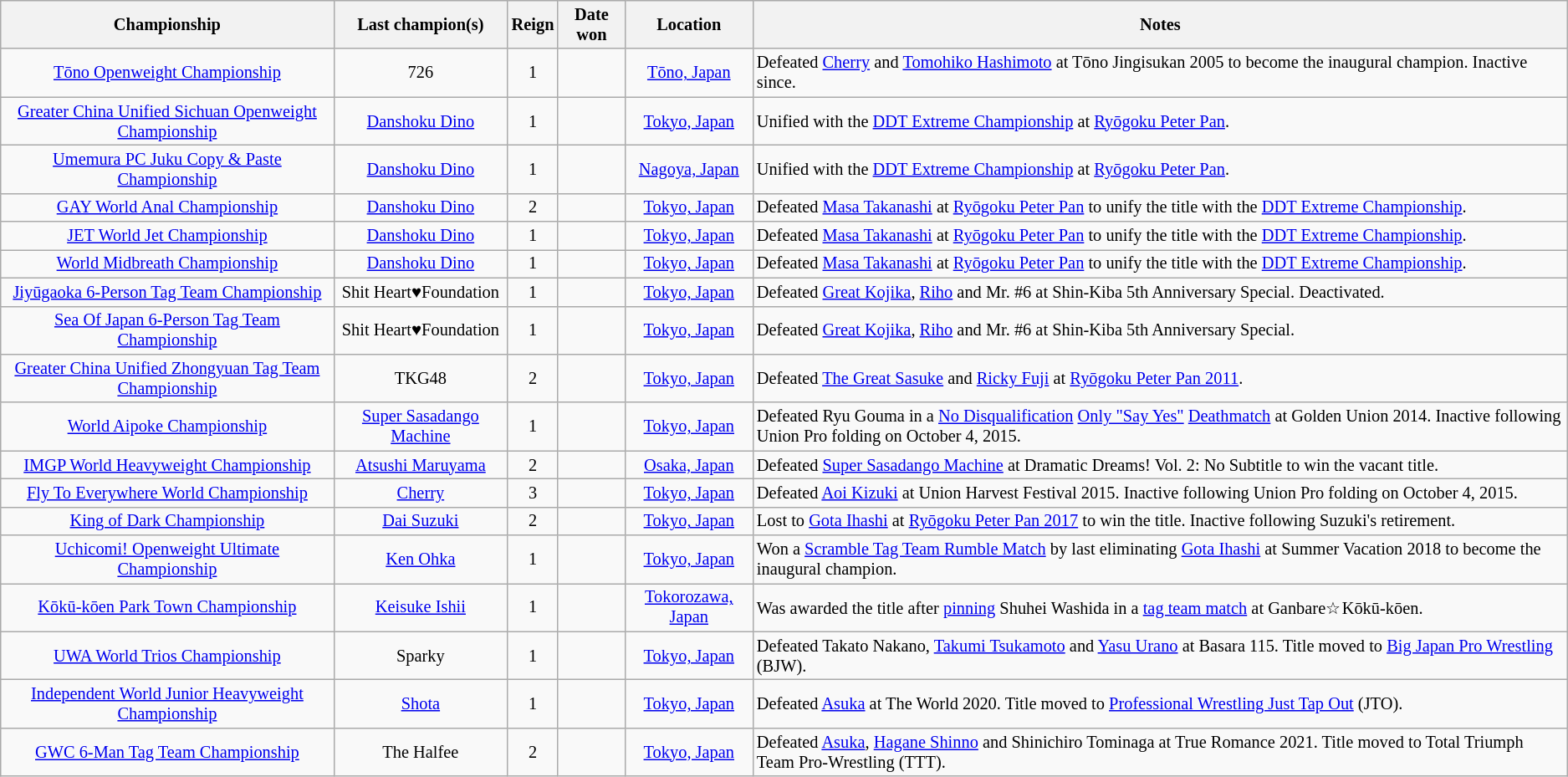<table class="wikitable" style="text-align:center; font-size:85%;">
<tr>
<th>Championship</th>
<th>Last champion(s)</th>
<th>Reign</th>
<th>Date won</th>
<th>Location</th>
<th>Notes</th>
</tr>
<tr>
<td><a href='#'>Tōno Openweight Championship</a></td>
<td>726</td>
<td>1</td>
<td></td>
<td><a href='#'>Tōno, Japan</a></td>
<td align=left>Defeated <a href='#'>Cherry</a> and <a href='#'>Tomohiko Hashimoto</a> at Tōno Jingisukan 2005 to become the inaugural champion. Inactive since.</td>
</tr>
<tr>
<td><a href='#'>Greater China Unified Sichuan Openweight Championship</a></td>
<td><a href='#'>Danshoku Dino</a></td>
<td>1</td>
<td></td>
<td><a href='#'>Tokyo, Japan</a></td>
<td align=left>Unified with the <a href='#'>DDT Extreme Championship</a> at <a href='#'>Ryōgoku Peter Pan</a>.</td>
</tr>
<tr>
<td><a href='#'>Umemura PC Juku Copy & Paste Championship</a></td>
<td><a href='#'>Danshoku Dino</a></td>
<td>1</td>
<td></td>
<td><a href='#'>Nagoya, Japan</a></td>
<td align=left>Unified with the <a href='#'>DDT Extreme Championship</a> at <a href='#'>Ryōgoku Peter Pan</a>.</td>
</tr>
<tr>
<td><a href='#'>GAY World Anal Championship</a></td>
<td><a href='#'>Danshoku Dino</a></td>
<td>2</td>
<td></td>
<td><a href='#'>Tokyo, Japan</a></td>
<td align=left>Defeated <a href='#'>Masa Takanashi</a> at <a href='#'>Ryōgoku Peter Pan</a> to unify the title with the <a href='#'>DDT Extreme Championship</a>.</td>
</tr>
<tr>
<td><a href='#'>JET World Jet Championship</a></td>
<td><a href='#'>Danshoku Dino</a></td>
<td>1</td>
<td></td>
<td><a href='#'>Tokyo, Japan</a></td>
<td align=left>Defeated <a href='#'>Masa Takanashi</a> at <a href='#'>Ryōgoku Peter Pan</a> to unify the title with the <a href='#'>DDT Extreme Championship</a>.</td>
</tr>
<tr>
<td><a href='#'>World Midbreath Championship</a></td>
<td><a href='#'>Danshoku Dino</a></td>
<td>1</td>
<td></td>
<td><a href='#'>Tokyo, Japan</a></td>
<td align=left>Defeated <a href='#'>Masa Takanashi</a> at <a href='#'>Ryōgoku Peter Pan</a> to unify the title with the <a href='#'>DDT Extreme Championship</a>.</td>
</tr>
<tr>
<td><a href='#'>Jiyūgaoka 6-Person Tag Team Championship</a></td>
<td>Shit Heart♥Foundation<br></td>
<td style="white-space: nowrap;">1</td>
<td></td>
<td><a href='#'>Tokyo, Japan</a></td>
<td align=left>Defeated <a href='#'>Great Kojika</a>, <a href='#'>Riho</a> and Mr. #6 at Shin-Kiba 5th Anniversary Special. Deactivated.</td>
</tr>
<tr>
<td><a href='#'>Sea Of Japan 6-Person Tag Team Championship</a></td>
<td>Shit Heart♥Foundation<br></td>
<td style="white-space: nowrap;">1</td>
<td></td>
<td><a href='#'>Tokyo, Japan</a></td>
<td align=left>Defeated <a href='#'>Great Kojika</a>, <a href='#'>Riho</a> and Mr. #6 at Shin-Kiba 5th Anniversary Special.</td>
</tr>
<tr>
<td><a href='#'>Greater China Unified Zhongyuan Tag Team Championship</a></td>
<td>TKG48<br></td>
<td style="white-space: nowrap;">2</td>
<td></td>
<td><a href='#'>Tokyo, Japan</a></td>
<td align=left>Defeated <a href='#'>The Great Sasuke</a> and <a href='#'>Ricky Fuji</a> at <a href='#'>Ryōgoku Peter Pan 2011</a>.</td>
</tr>
<tr>
<td><a href='#'>World Aipoke Championship</a></td>
<td><a href='#'>Super Sasadango Machine</a></td>
<td>1</td>
<td></td>
<td><a href='#'>Tokyo, Japan</a></td>
<td align=left>Defeated Ryu Gouma in a <a href='#'>No Disqualification</a> <a href='#'>Only "Say Yes"</a> <a href='#'>Deathmatch</a> at Golden Union 2014. Inactive following Union Pro folding on October 4, 2015.</td>
</tr>
<tr>
<td><a href='#'>IMGP World Heavyweight Championship</a></td>
<td><a href='#'>Atsushi Maruyama</a></td>
<td>2</td>
<td></td>
<td><a href='#'>Osaka, Japan</a></td>
<td align=left>Defeated <a href='#'>Super Sasadango Machine</a> at Dramatic Dreams! Vol. 2: No Subtitle to win the vacant title.</td>
</tr>
<tr>
<td><a href='#'>Fly To Everywhere World Championship</a></td>
<td><a href='#'>Cherry</a></td>
<td>3</td>
<td></td>
<td><a href='#'>Tokyo, Japan</a></td>
<td align=left>Defeated <a href='#'>Aoi Kizuki</a> at Union Harvest Festival 2015. Inactive following Union Pro folding on October 4, 2015.</td>
</tr>
<tr>
<td><a href='#'>King of Dark Championship</a></td>
<td><a href='#'>Dai Suzuki</a></td>
<td>2</td>
<td></td>
<td><a href='#'>Tokyo, Japan</a></td>
<td align=left>Lost to <a href='#'>Gota Ihashi</a> at <a href='#'>Ryōgoku Peter Pan 2017</a> to win the title. Inactive following Suzuki's retirement.</td>
</tr>
<tr>
<td><a href='#'>Uchicomi! Openweight Ultimate Championship</a></td>
<td><a href='#'>Ken Ohka</a></td>
<td>1</td>
<td></td>
<td><a href='#'>Tokyo, Japan</a></td>
<td align=left>Won a <a href='#'>Scramble Tag Team Rumble Match</a> by last eliminating <a href='#'>Gota Ihashi</a> at Summer Vacation 2018 to become the inaugural champion.</td>
</tr>
<tr>
<td><a href='#'>Kōkū-kōen Park Town Championship</a></td>
<td><a href='#'>Keisuke Ishii</a></td>
<td>1</td>
<td></td>
<td><a href='#'>Tokorozawa, Japan</a></td>
<td align=left>Was awarded the title after <a href='#'>pinning</a> Shuhei Washida in a <a href='#'>tag team match</a> at Ganbare☆Kōkū-kōen.</td>
</tr>
<tr>
<td><a href='#'>UWA World Trios Championship</a></td>
<td>Sparky<br></td>
<td>1</td>
<td></td>
<td><a href='#'>Tokyo, Japan</a></td>
<td align=left>Defeated Takato Nakano, <a href='#'>Takumi Tsukamoto</a> and <a href='#'>Yasu Urano</a> at Basara 115. Title moved to <a href='#'>Big Japan Pro Wrestling</a> (BJW).</td>
</tr>
<tr>
<td><a href='#'>Independent World Junior Heavyweight Championship</a></td>
<td><a href='#'>Shota</a></td>
<td>1</td>
<td></td>
<td><a href='#'>Tokyo, Japan</a></td>
<td align=left>Defeated <a href='#'>Asuka</a> at The World 2020. Title moved to <a href='#'>Professional Wrestling Just Tap Out</a> (JTO).</td>
</tr>
<tr>
<td><a href='#'>GWC 6-Man Tag Team Championship</a></td>
<td>The Halfee<br></td>
<td>2</td>
<td></td>
<td><a href='#'>Tokyo, Japan</a></td>
<td align=left>Defeated <a href='#'>Asuka</a>, <a href='#'>Hagane Shinno</a> and Shinichiro Tominaga at True Romance 2021. Title moved to Total Triumph Team Pro-Wrestling (TTT).</td>
</tr>
</table>
